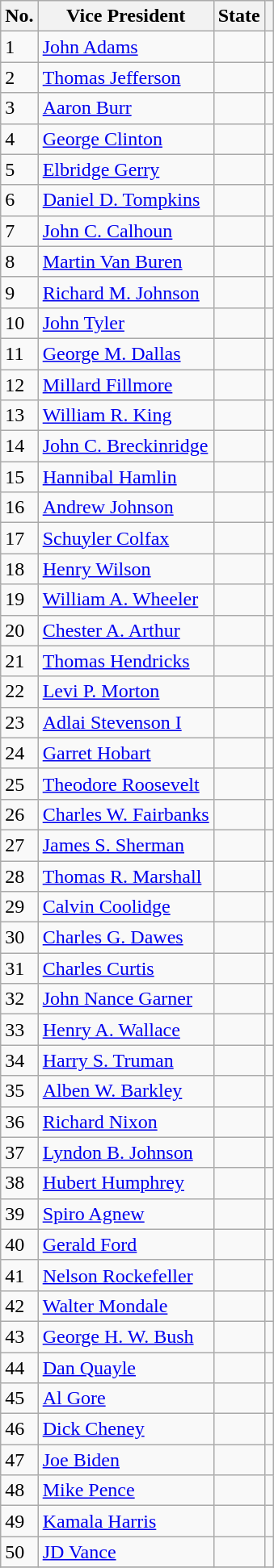<table class="wikitable sortable">
<tr>
<th><abbr>No.</abbr></th>
<th>Vice President</th>
<th>State</th>
<th></th>
</tr>
<tr>
<td>1</td>
<td><a href='#'>John Adams</a></td>
<td></td>
<td></td>
</tr>
<tr>
<td>2</td>
<td><a href='#'>Thomas Jefferson</a></td>
<td></td>
<td></td>
</tr>
<tr>
<td>3</td>
<td><a href='#'>Aaron Burr</a></td>
<td></td>
<td></td>
</tr>
<tr>
<td>4</td>
<td><a href='#'>George Clinton</a></td>
<td></td>
<td></td>
</tr>
<tr>
<td>5</td>
<td><a href='#'>Elbridge Gerry</a></td>
<td></td>
<td></td>
</tr>
<tr>
<td>6</td>
<td><a href='#'>Daniel D. Tompkins</a></td>
<td></td>
<td></td>
</tr>
<tr>
<td>7</td>
<td><a href='#'>John C. Calhoun</a></td>
<td></td>
<td></td>
</tr>
<tr>
<td>8</td>
<td><a href='#'>Martin Van Buren</a></td>
<td></td>
<td></td>
</tr>
<tr>
<td>9</td>
<td><a href='#'>Richard M. Johnson</a></td>
<td></td>
<td></td>
</tr>
<tr>
<td>10</td>
<td><a href='#'>John Tyler</a></td>
<td></td>
<td></td>
</tr>
<tr>
<td>11</td>
<td><a href='#'>George M. Dallas</a></td>
<td></td>
<td></td>
</tr>
<tr>
<td>12</td>
<td><a href='#'>Millard Fillmore</a></td>
<td></td>
<td></td>
</tr>
<tr>
<td>13</td>
<td><a href='#'>William R. King</a></td>
<td></td>
<td></td>
</tr>
<tr>
<td>14</td>
<td><a href='#'>John C. Breckinridge</a></td>
<td></td>
<td></td>
</tr>
<tr>
<td>15</td>
<td><a href='#'>Hannibal Hamlin</a></td>
<td></td>
<td></td>
</tr>
<tr>
<td>16</td>
<td><a href='#'>Andrew Johnson</a></td>
<td></td>
<td></td>
</tr>
<tr>
<td>17</td>
<td><a href='#'>Schuyler Colfax</a></td>
<td></td>
<td></td>
</tr>
<tr>
<td>18</td>
<td><a href='#'>Henry Wilson</a></td>
<td></td>
<td></td>
</tr>
<tr>
<td>19</td>
<td><a href='#'>William A. Wheeler</a></td>
<td></td>
<td></td>
</tr>
<tr>
<td>20</td>
<td><a href='#'>Chester A. Arthur</a></td>
<td></td>
<td></td>
</tr>
<tr>
<td>21</td>
<td><a href='#'>Thomas Hendricks</a></td>
<td></td>
<td></td>
</tr>
<tr>
<td>22</td>
<td><a href='#'>Levi P. Morton</a></td>
<td></td>
<td></td>
</tr>
<tr>
<td>23</td>
<td><a href='#'>Adlai Stevenson I</a></td>
<td></td>
<td></td>
</tr>
<tr>
<td>24</td>
<td><a href='#'>Garret Hobart</a></td>
<td></td>
<td></td>
</tr>
<tr>
<td>25</td>
<td><a href='#'>Theodore Roosevelt</a></td>
<td></td>
<td></td>
</tr>
<tr>
<td>26</td>
<td><a href='#'>Charles W. Fairbanks</a></td>
<td></td>
<td></td>
</tr>
<tr>
<td>27</td>
<td><a href='#'>James S. Sherman</a></td>
<td></td>
<td></td>
</tr>
<tr>
<td>28</td>
<td><a href='#'>Thomas R. Marshall</a></td>
<td></td>
<td></td>
</tr>
<tr>
<td>29</td>
<td><a href='#'>Calvin Coolidge</a></td>
<td></td>
<td></td>
</tr>
<tr>
<td>30</td>
<td><a href='#'>Charles G. Dawes</a></td>
<td></td>
<td></td>
</tr>
<tr>
<td>31</td>
<td><a href='#'>Charles Curtis</a></td>
<td></td>
<td></td>
</tr>
<tr>
<td>32</td>
<td><a href='#'>John Nance Garner</a></td>
<td></td>
<td></td>
</tr>
<tr>
<td>33</td>
<td><a href='#'>Henry A. Wallace</a></td>
<td></td>
<td></td>
</tr>
<tr>
<td>34</td>
<td><a href='#'>Harry S. Truman</a></td>
<td></td>
<td></td>
</tr>
<tr>
<td>35</td>
<td><a href='#'>Alben W. Barkley</a></td>
<td></td>
<td></td>
</tr>
<tr>
<td>36</td>
<td><a href='#'>Richard Nixon</a></td>
<td></td>
<td></td>
</tr>
<tr>
<td>37</td>
<td><a href='#'>Lyndon B. Johnson</a></td>
<td></td>
<td></td>
</tr>
<tr>
<td>38</td>
<td><a href='#'>Hubert Humphrey</a></td>
<td></td>
<td></td>
</tr>
<tr>
<td>39</td>
<td><a href='#'>Spiro Agnew</a></td>
<td></td>
<td></td>
</tr>
<tr>
<td>40</td>
<td><a href='#'>Gerald Ford</a></td>
<td></td>
<td></td>
</tr>
<tr>
<td>41</td>
<td><a href='#'>Nelson Rockefeller</a></td>
<td></td>
<td></td>
</tr>
<tr>
<td>42</td>
<td><a href='#'>Walter Mondale</a></td>
<td></td>
<td></td>
</tr>
<tr>
<td>43</td>
<td><a href='#'>George H. W. Bush</a></td>
<td></td>
<td></td>
</tr>
<tr>
<td>44</td>
<td><a href='#'>Dan Quayle</a></td>
<td></td>
<td></td>
</tr>
<tr>
<td>45</td>
<td><a href='#'>Al Gore</a></td>
<td></td>
<td></td>
</tr>
<tr>
<td>46</td>
<td><a href='#'>Dick Cheney</a></td>
<td></td>
<td></td>
</tr>
<tr>
<td>47</td>
<td><a href='#'>Joe Biden</a></td>
<td></td>
<td></td>
</tr>
<tr>
<td>48</td>
<td><a href='#'>Mike Pence</a></td>
<td></td>
<td></td>
</tr>
<tr>
<td>49</td>
<td><a href='#'>Kamala Harris</a></td>
<td></td>
<td></td>
</tr>
<tr>
<td>50</td>
<td><a href='#'>JD Vance</a></td>
<td></td>
<td></td>
</tr>
<tr>
</tr>
</table>
